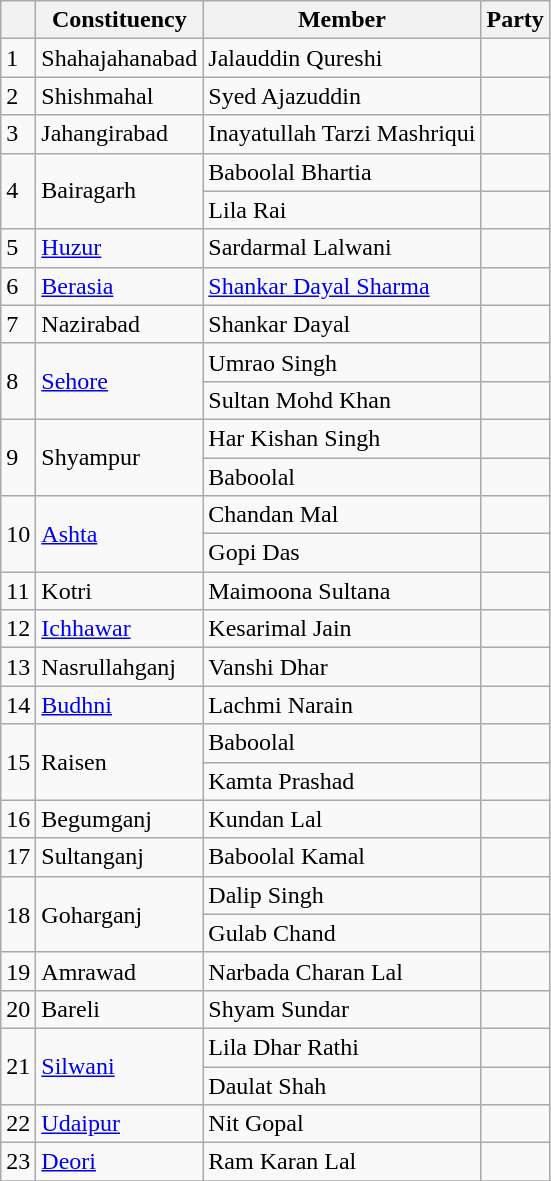<table class="wikitable sortable">
<tr>
<th></th>
<th>Constituency</th>
<th>Member</th>
<th colspan=2>Party</th>
</tr>
<tr>
<td>1</td>
<td>Shahajahanabad</td>
<td>Jalauddin Qureshi</td>
<td></td>
</tr>
<tr>
<td>2</td>
<td>Shishmahal</td>
<td>Syed Ajazuddin</td>
<td></td>
</tr>
<tr>
<td>3</td>
<td>Jahangirabad</td>
<td>Inayatullah Tarzi Mashriqui</td>
<td></td>
</tr>
<tr>
<td rowspan="2">4</td>
<td rowspan="2">Bairagarh</td>
<td>Baboolal Bhartia</td>
<td></td>
</tr>
<tr>
<td>Lila Rai</td>
<td></td>
</tr>
<tr>
<td>5</td>
<td><a href='#'>Huzur</a></td>
<td>Sardarmal Lalwani</td>
<td></td>
</tr>
<tr>
<td>6</td>
<td><a href='#'>Berasia</a></td>
<td><a href='#'>Shankar Dayal Sharma</a></td>
<td></td>
</tr>
<tr>
<td>7</td>
<td>Nazirabad</td>
<td>Shankar Dayal</td>
<td></td>
</tr>
<tr>
<td rowspan="2">8</td>
<td rowspan="2"><a href='#'>Sehore</a></td>
<td>Umrao Singh</td>
<td></td>
</tr>
<tr>
<td>Sultan Mohd Khan</td>
<td></td>
</tr>
<tr>
<td rowspan="2">9</td>
<td rowspan="2">Shyampur</td>
<td>Har Kishan Singh</td>
<td></td>
</tr>
<tr>
<td>Baboolal</td>
<td></td>
</tr>
<tr>
<td rowspan="2">10</td>
<td rowspan="2"><a href='#'>Ashta</a></td>
<td>Chandan Mal</td>
<td></td>
</tr>
<tr>
<td>Gopi Das</td>
<td></td>
</tr>
<tr>
<td>11</td>
<td>Kotri</td>
<td>Maimoona Sultana</td>
<td></td>
</tr>
<tr>
<td>12</td>
<td><a href='#'>Ichhawar</a></td>
<td>Kesarimal Jain</td>
<td></td>
</tr>
<tr>
<td>13</td>
<td>Nasrullahganj</td>
<td>Vanshi Dhar</td>
<td></td>
</tr>
<tr>
<td>14</td>
<td><a href='#'>Budhni</a></td>
<td>Lachmi Narain</td>
<td></td>
</tr>
<tr>
<td rowspan="2">15</td>
<td rowspan="2">Raisen</td>
<td>Baboolal</td>
<td></td>
</tr>
<tr>
<td>Kamta Prashad</td>
<td></td>
</tr>
<tr>
<td>16</td>
<td>Begumganj</td>
<td>Kundan Lal</td>
<td></td>
</tr>
<tr>
<td>17</td>
<td>Sultanganj</td>
<td>Baboolal Kamal</td>
<td></td>
</tr>
<tr>
<td rowspan="2">18</td>
<td rowspan="2">Goharganj</td>
<td>Dalip Singh</td>
<td></td>
</tr>
<tr>
<td>Gulab Chand</td>
<td></td>
</tr>
<tr>
<td>19</td>
<td>Amrawad</td>
<td>Narbada Charan Lal</td>
<td></td>
</tr>
<tr>
<td>20</td>
<td>Bareli</td>
<td>Shyam Sundar</td>
<td></td>
</tr>
<tr>
<td rowspan="2">21</td>
<td rowspan="2"><a href='#'>Silwani</a></td>
<td>Lila Dhar Rathi</td>
<td></td>
</tr>
<tr>
<td>Daulat Shah</td>
<td></td>
</tr>
<tr>
<td>22</td>
<td><a href='#'>Udaipur</a></td>
<td>Nit Gopal</td>
<td></td>
</tr>
<tr>
<td>23</td>
<td><a href='#'>Deori</a></td>
<td>Ram Karan Lal</td>
<td></td>
</tr>
<tr>
</tr>
</table>
